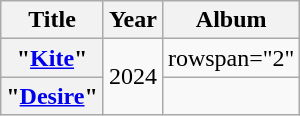<table class="wikitable plainrowheaders" style="text-align:center;">
<tr>
<th scope="col">Title</th>
<th scope="col">Year</th>
<th scope="col">Album</th>
</tr>
<tr>
<th scope="row">"<a href='#'>Kite</a>"<br></th>
<td rowspan="2">2024</td>
<td>rowspan="2" </td>
</tr>
<tr>
<th scope="row">"<a href='#'>Desire</a>"<br></th>
</tr>
</table>
